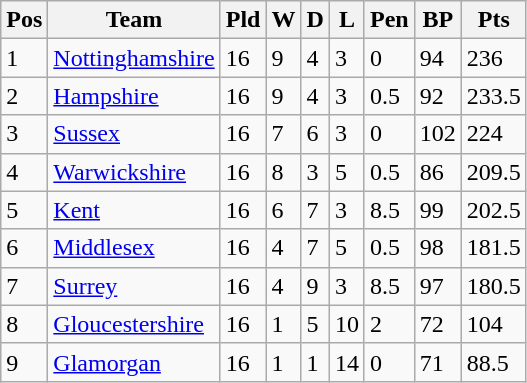<table class="wikitable">
<tr>
<th>Pos</th>
<th>Team</th>
<th>Pld</th>
<th>W</th>
<th>D</th>
<th>L</th>
<th>Pen</th>
<th>BP</th>
<th>Pts</th>
</tr>
<tr>
<td>1</td>
<td><a href='#'>Nottinghamshire</a></td>
<td>16</td>
<td>9</td>
<td>4</td>
<td>3</td>
<td>0</td>
<td>94</td>
<td>236</td>
</tr>
<tr>
<td>2</td>
<td><a href='#'>Hampshire</a></td>
<td>16</td>
<td>9</td>
<td>4</td>
<td>3</td>
<td>0.5</td>
<td>92</td>
<td>233.5</td>
</tr>
<tr>
<td>3</td>
<td><a href='#'>Sussex</a></td>
<td>16</td>
<td>7</td>
<td>6</td>
<td>3</td>
<td>0</td>
<td>102</td>
<td>224</td>
</tr>
<tr>
<td>4</td>
<td><a href='#'>Warwickshire</a></td>
<td>16</td>
<td>8</td>
<td>3</td>
<td>5</td>
<td>0.5</td>
<td>86</td>
<td>209.5</td>
</tr>
<tr>
<td>5</td>
<td><a href='#'>Kent</a></td>
<td>16</td>
<td>6</td>
<td>7</td>
<td>3</td>
<td>8.5</td>
<td>99</td>
<td>202.5</td>
</tr>
<tr>
<td>6</td>
<td><a href='#'>Middlesex</a></td>
<td>16</td>
<td>4</td>
<td>7</td>
<td>5</td>
<td>0.5</td>
<td>98</td>
<td>181.5</td>
</tr>
<tr>
<td>7</td>
<td><a href='#'>Surrey</a></td>
<td>16</td>
<td>4</td>
<td>9</td>
<td>3</td>
<td>8.5</td>
<td>97</td>
<td>180.5</td>
</tr>
<tr>
<td>8</td>
<td><a href='#'>Gloucestershire</a></td>
<td>16</td>
<td>1</td>
<td>5</td>
<td>10</td>
<td>2</td>
<td>72</td>
<td>104</td>
</tr>
<tr>
<td>9</td>
<td><a href='#'>Glamorgan</a></td>
<td>16</td>
<td>1</td>
<td>1</td>
<td>14</td>
<td>0</td>
<td>71</td>
<td>88.5</td>
</tr>
</table>
